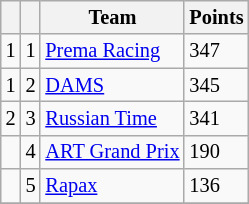<table class="wikitable" style="font-size: 85%;">
<tr>
<th></th>
<th></th>
<th>Team</th>
<th>Points</th>
</tr>
<tr>
<td> 1</td>
<td align="center">1</td>
<td> <a href='#'>Prema Racing</a></td>
<td>347</td>
</tr>
<tr>
<td> 1</td>
<td align="center">2</td>
<td> <a href='#'>DAMS</a></td>
<td>345</td>
</tr>
<tr>
<td> 2</td>
<td align="center">3</td>
<td> <a href='#'>Russian Time</a></td>
<td>341</td>
</tr>
<tr>
<td></td>
<td align="center">4</td>
<td> <a href='#'>ART Grand Prix</a></td>
<td>190</td>
</tr>
<tr>
<td></td>
<td align="center">5</td>
<td> <a href='#'>Rapax</a></td>
<td>136</td>
</tr>
<tr>
</tr>
</table>
